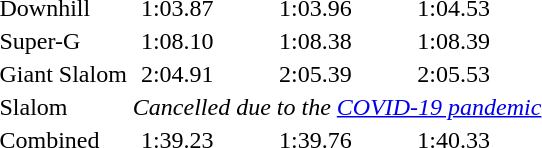<table>
<tr>
<td>Downhill</td>
<td></td>
<td>1:03.87</td>
<td></td>
<td>1:03.96</td>
<td></td>
<td>1:04.53</td>
</tr>
<tr>
<td>Super-G</td>
<td></td>
<td>1:08.10</td>
<td></td>
<td>1:08.38</td>
<td></td>
<td>1:08.39</td>
</tr>
<tr>
<td>Giant Slalom</td>
<td></td>
<td>2:04.91</td>
<td></td>
<td>2:05.39</td>
<td></td>
<td>2:05.53</td>
</tr>
<tr>
<td>Slalom</td>
<td colspan=6 align=center><em>Cancelled due to the <a href='#'>COVID-19 pandemic</a></em></td>
</tr>
<tr>
<td>Combined</td>
<td></td>
<td>1:39.23</td>
<td></td>
<td>1:39.76</td>
<td></td>
<td>1:40.33</td>
</tr>
</table>
